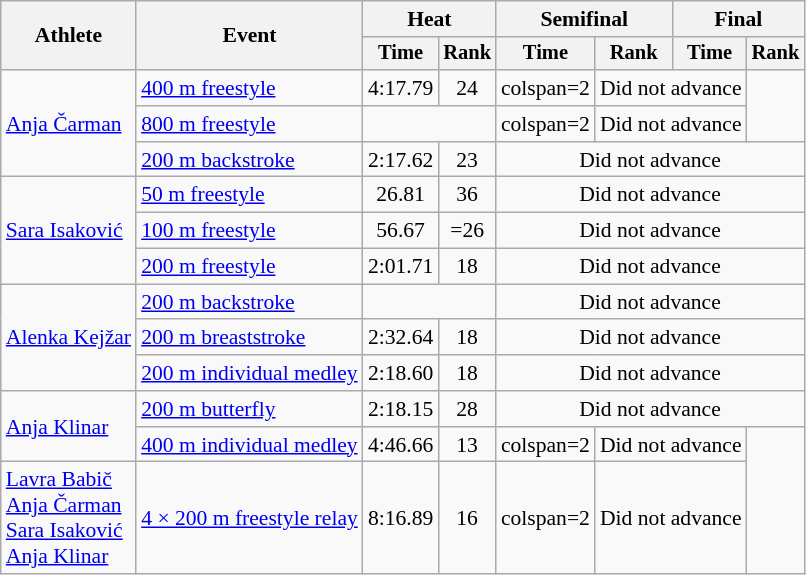<table class=wikitable style="font-size:90%">
<tr>
<th rowspan="2">Athlete</th>
<th rowspan="2">Event</th>
<th colspan="2">Heat</th>
<th colspan="2">Semifinal</th>
<th colspan="2">Final</th>
</tr>
<tr style="font-size:95%">
<th>Time</th>
<th>Rank</th>
<th>Time</th>
<th>Rank</th>
<th>Time</th>
<th>Rank</th>
</tr>
<tr align=center>
<td align=left rowspan=3><a href='#'>Anja Čarman</a></td>
<td align=left><a href='#'>400 m freestyle</a></td>
<td>4:17.79</td>
<td>24</td>
<td>colspan=2 </td>
<td colspan=2>Did not advance</td>
</tr>
<tr align=center>
<td align=left><a href='#'>800 m freestyle</a></td>
<td colspan=2></td>
<td>colspan=2 </td>
<td colspan=2>Did not advance</td>
</tr>
<tr align=center>
<td align=left><a href='#'>200 m backstroke</a></td>
<td>2:17.62</td>
<td>23</td>
<td colspan=4>Did not advance</td>
</tr>
<tr align=center>
<td align=left rowspan=3><a href='#'>Sara Isaković</a></td>
<td align=left><a href='#'>50 m freestyle</a></td>
<td>26.81</td>
<td>36</td>
<td colspan=4>Did not advance</td>
</tr>
<tr align=center>
<td align=left><a href='#'>100 m freestyle</a></td>
<td>56.67</td>
<td>=26</td>
<td colspan=4>Did not advance</td>
</tr>
<tr align=center>
<td align=left><a href='#'>200 m freestyle</a></td>
<td>2:01.71</td>
<td>18</td>
<td colspan=4>Did not advance</td>
</tr>
<tr align=center>
<td align=left rowspan=3><a href='#'>Alenka Kejžar</a></td>
<td align=left><a href='#'>200 m backstroke</a></td>
<td colspan=2></td>
<td colspan=4>Did not advance</td>
</tr>
<tr align=center>
<td align=left><a href='#'>200 m breaststroke</a></td>
<td>2:32.64</td>
<td>18</td>
<td colspan=4>Did not advance</td>
</tr>
<tr align=center>
<td align=left><a href='#'>200 m individual medley</a></td>
<td>2:18.60</td>
<td>18</td>
<td colspan=4>Did not advance</td>
</tr>
<tr align=center>
<td align=left rowspan=2><a href='#'>Anja Klinar</a></td>
<td align=left><a href='#'>200 m butterfly</a></td>
<td>2:18.15</td>
<td>28</td>
<td colspan=4>Did not advance</td>
</tr>
<tr align=center>
<td align=left><a href='#'>400 m individual medley</a></td>
<td>4:46.66</td>
<td>13</td>
<td>colspan=2 </td>
<td colspan=2>Did not advance</td>
</tr>
<tr align=center>
<td align=left><a href='#'>Lavra Babič</a><br><a href='#'>Anja Čarman</a><br><a href='#'>Sara Isaković</a><br><a href='#'>Anja Klinar</a></td>
<td align=left><a href='#'>4 × 200 m freestyle relay</a></td>
<td>8:16.89</td>
<td>16</td>
<td>colspan=2 </td>
<td colspan=2>Did not advance</td>
</tr>
</table>
